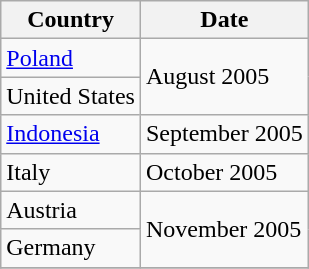<table class="wikitable">
<tr>
<th>Country</th>
<th>Date</th>
</tr>
<tr>
<td><a href='#'>Poland</a></td>
<td rowspan="2">August 2005</td>
</tr>
<tr>
<td>United States</td>
</tr>
<tr>
<td><a href='#'>Indonesia</a></td>
<td>September 2005</td>
</tr>
<tr>
<td>Italy</td>
<td>October 2005</td>
</tr>
<tr>
<td>Austria</td>
<td rowspan="2">November 2005</td>
</tr>
<tr>
<td>Germany</td>
</tr>
<tr>
</tr>
</table>
